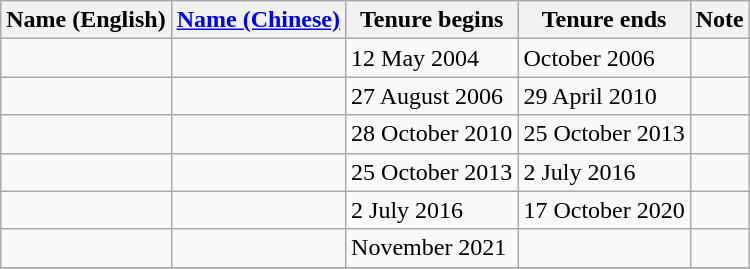<table class="wikitable">
<tr>
<th>Name (English)</th>
<th><a href='#'>Name (Chinese)</a></th>
<th>Tenure begins</th>
<th>Tenure ends</th>
<th>Note</th>
</tr>
<tr>
<td></td>
<td></td>
<td>12 May 2004</td>
<td>October 2006</td>
<td></td>
</tr>
<tr>
<td></td>
<td></td>
<td>27 August 2006</td>
<td>29 April 2010</td>
<td></td>
</tr>
<tr>
<td></td>
<td></td>
<td>28 October 2010</td>
<td>25 October 2013</td>
<td></td>
</tr>
<tr>
<td></td>
<td></td>
<td>25 October 2013</td>
<td>2 July 2016</td>
<td></td>
</tr>
<tr>
<td></td>
<td></td>
<td>2 July 2016</td>
<td>17 October 2020</td>
<td></td>
</tr>
<tr>
<td></td>
<td></td>
<td>November 2021</td>
<td></td>
<td></td>
</tr>
<tr>
</tr>
</table>
